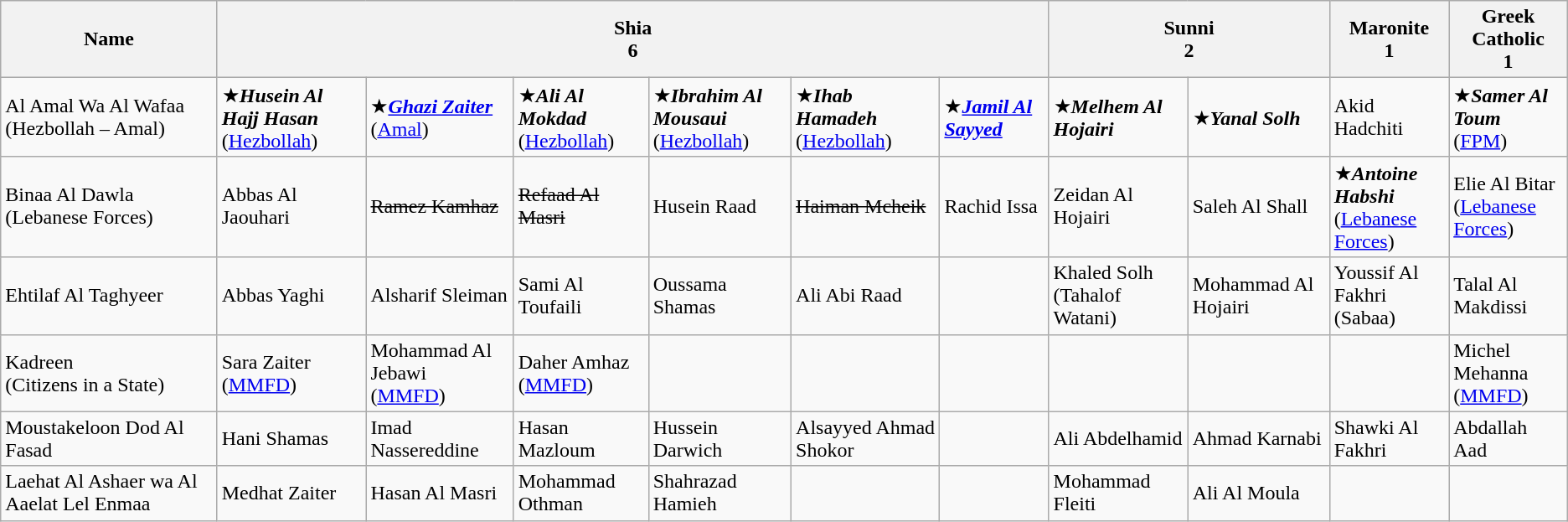<table class="wikitable">
<tr>
<th>Name</th>
<th colspan="6">Shia<br>6</th>
<th colspan="2">Sunni<br>2</th>
<th>Maronite<br>1</th>
<th>Greek Catholic<br>1</th>
</tr>
<tr>
<td>Al Amal Wa Al Wafaa<br>(Hezbollah – Amal)</td>
<td>★<strong><em>Husein Al Hajj Hasan</em></strong><br>(<a href='#'>Hezbollah</a>)</td>
<td>★<strong><em><a href='#'>Ghazi Zaiter</a></em></strong><br>(<a href='#'>Amal</a>)</td>
<td>★<strong><em>Ali Al Mokdad</em></strong><br>(<a href='#'>Hezbollah</a>)</td>
<td>★<strong><em>Ibrahim Al Mousaui</em></strong><br>(<a href='#'>Hezbollah</a>)</td>
<td>★<strong><em>Ihab Hamadeh</em></strong><br>(<a href='#'>Hezbollah</a>)</td>
<td>★<strong><em><a href='#'>Jamil Al Sayyed</a></em></strong></td>
<td>★<strong><em>Melhem Al Hojairi</em></strong></td>
<td>★<strong><em>Yanal Solh</em></strong></td>
<td>Akid Hadchiti</td>
<td>★<strong><em>Samer Al Toum</em></strong><br>(<a href='#'>FPM</a>)</td>
</tr>
<tr>
<td>Binaa Al Dawla<br>(Lebanese Forces)</td>
<td>Abbas Al Jaouhari</td>
<td><s>Ramez Kamhaz</s></td>
<td><s>Refaad Al Masri</s></td>
<td>Husein Raad</td>
<td><s>Haiman Mcheik</s></td>
<td>Rachid Issa</td>
<td>Zeidan Al Hojairi</td>
<td>Saleh Al Shall</td>
<td>★<strong><em>Antoine Habshi</em></strong><br>(<a href='#'>Lebanese Forces</a>)</td>
<td>Elie Al Bitar<br>(<a href='#'>Lebanese Forces</a>)</td>
</tr>
<tr>
<td>Ehtilaf Al Taghyeer</td>
<td>Abbas Yaghi</td>
<td>Alsharif Sleiman</td>
<td>Sami Al Toufaili</td>
<td>Oussama Shamas</td>
<td>Ali Abi Raad</td>
<td></td>
<td>Khaled Solh<br>(Tahalof Watani)</td>
<td>Mohammad Al Hojairi</td>
<td>Youssif Al Fakhri<br>(Sabaa)</td>
<td>Talal Al Makdissi</td>
</tr>
<tr>
<td>Kadreen<br>(Citizens in a State)</td>
<td>Sara Zaiter<br>(<a href='#'>MMFD</a>)</td>
<td>Mohammad Al Jebawi<br>(<a href='#'>MMFD</a>)</td>
<td>Daher Amhaz<br>(<a href='#'>MMFD</a>)</td>
<td></td>
<td></td>
<td></td>
<td></td>
<td></td>
<td></td>
<td>Michel Mehanna<br>(<a href='#'>MMFD</a>)</td>
</tr>
<tr>
<td>Moustakeloon Dod Al Fasad</td>
<td>Hani Shamas</td>
<td>Imad Nassereddine</td>
<td>Hasan Mazloum</td>
<td>Hussein Darwich</td>
<td>Alsayyed Ahmad Shokor</td>
<td></td>
<td>Ali Abdelhamid</td>
<td>Ahmad Karnabi</td>
<td>Shawki Al Fakhri</td>
<td>Abdallah Aad</td>
</tr>
<tr>
<td>Laehat Al Ashaer wa Al Aaelat Lel Enmaa</td>
<td>Medhat Zaiter</td>
<td>Hasan Al Masri</td>
<td>Mohammad Othman</td>
<td>Shahrazad Hamieh</td>
<td></td>
<td></td>
<td>Mohammad Fleiti</td>
<td>Ali Al Moula</td>
<td></td>
<td></td>
</tr>
</table>
